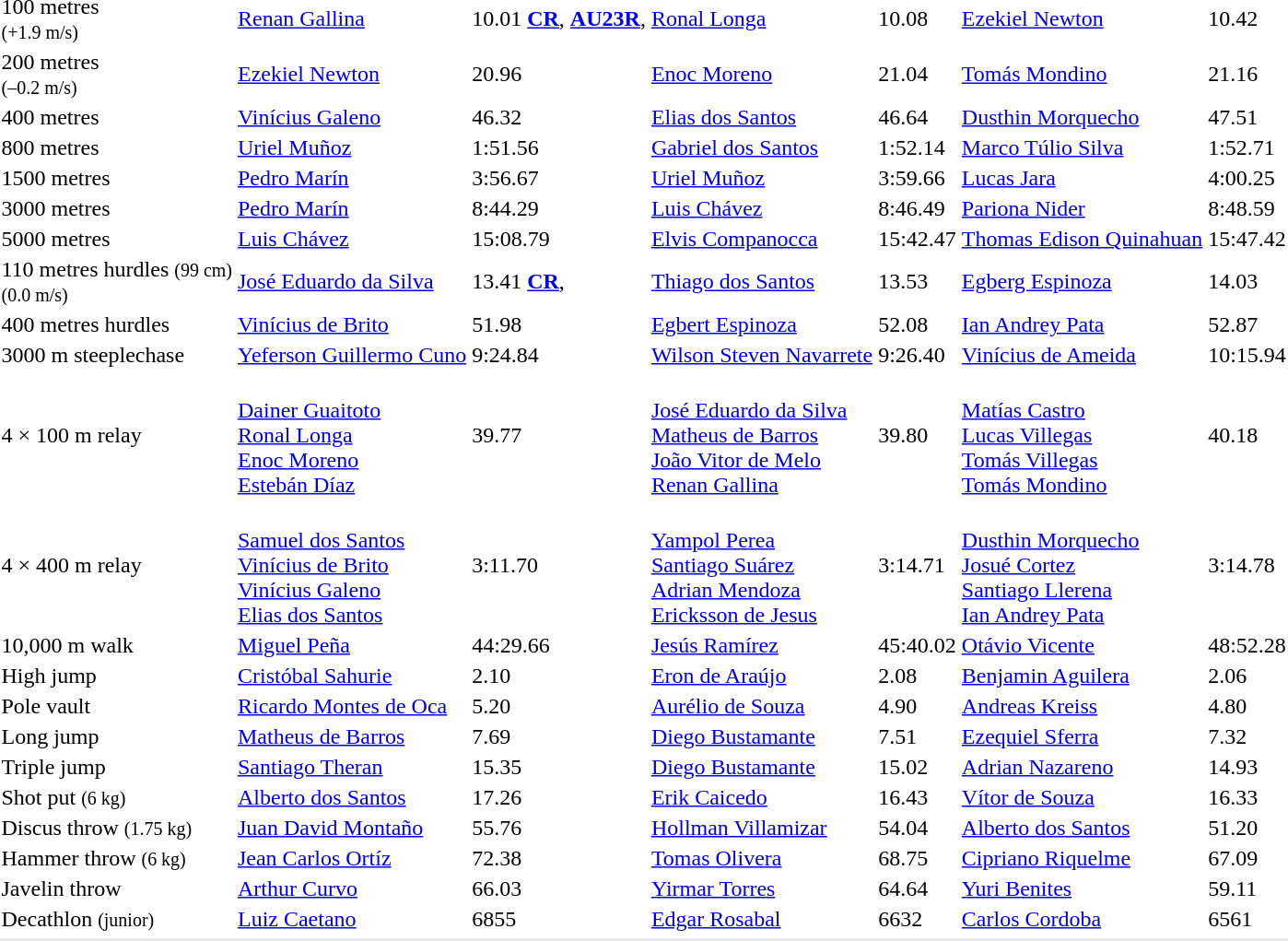<table>
<tr>
<td>100 metres<br><small>(+1.9 m/s)</small></td>
<td><a href='#'>Renan Gallina</a><br></td>
<td>10.01 <strong><a href='#'>CR</a></strong>,  <strong><a href='#'>AU23R</a></strong>, <strong></strong></td>
<td><a href='#'>Ronal Longa</a><br></td>
<td>10.08 <strong></strong></td>
<td><a href='#'>Ezekiel Newton</a><br></td>
<td>10.42</td>
</tr>
<tr>
<td>200 metres<br><small>(–0.2 m/s)</small></td>
<td><a href='#'>Ezekiel Newton</a><br></td>
<td>20.96</td>
<td><a href='#'>Enoc Moreno</a><br></td>
<td>21.04</td>
<td><a href='#'>Tomás Mondino</a><br></td>
<td>21.16</td>
</tr>
<tr>
<td>400 metres</td>
<td><a href='#'>Vinícius Galeno</a><br></td>
<td>46.32</td>
<td><a href='#'>Elias dos Santos</a><br></td>
<td>46.64</td>
<td><a href='#'>Dusthin Morquecho</a><br></td>
<td>47.51</td>
</tr>
<tr>
<td>800 metres</td>
<td><a href='#'>Uriel Muñoz</a><br></td>
<td>1:51.56</td>
<td><a href='#'>Gabriel dos Santos</a><br></td>
<td>1:52.14</td>
<td><a href='#'>Marco Túlio Silva</a><br></td>
<td>1:52.71</td>
</tr>
<tr>
<td>1500 metres</td>
<td><a href='#'>Pedro Marín</a><br></td>
<td>3:56.67</td>
<td><a href='#'>Uriel Muñoz</a><br></td>
<td>3:59.66</td>
<td><a href='#'>Lucas Jara</a><br></td>
<td>4:00.25</td>
</tr>
<tr>
<td>3000 metres</td>
<td><a href='#'>Pedro Marín</a><br></td>
<td>8:44.29</td>
<td><a href='#'>Luis Chávez</a><br></td>
<td>8:46.49</td>
<td><a href='#'>Pariona Nider</a><br></td>
<td>8:48.59</td>
</tr>
<tr>
<td>5000 metres</td>
<td><a href='#'>Luis Chávez</a><br></td>
<td>15:08.79</td>
<td><a href='#'>Elvis Companocca</a><br></td>
<td>15:42.47</td>
<td><a href='#'>Thomas Edison Quinahuan</a><br></td>
<td>15:47.42</td>
</tr>
<tr>
<td>110 metres hurdles <small>(99 cm)<br>(0.0 m/s)</small></td>
<td><a href='#'>José Eduardo da Silva</a><br></td>
<td>13.41 <strong><a href='#'>CR</a></strong>, <strong></strong></td>
<td><a href='#'>Thiago dos Santos</a><br></td>
<td>13.53</td>
<td><a href='#'>Egberg Espinoza</a><br></td>
<td>14.03</td>
</tr>
<tr>
<td>400 metres hurdles</td>
<td><a href='#'>Vinícius de Brito</a><br></td>
<td>51.98</td>
<td><a href='#'>Egbert Espinoza</a><br></td>
<td>52.08</td>
<td><a href='#'>Ian Andrey Pata</a><br></td>
<td>52.87</td>
</tr>
<tr>
<td>3000 m steeplechase</td>
<td><a href='#'>Yeferson Guillermo Cuno</a><br></td>
<td>9:24.84</td>
<td><a href='#'>Wilson Steven Navarrete</a><br></td>
<td>9:26.40</td>
<td><a href='#'>Vinícius de Ameida</a><br></td>
<td>10:15.94</td>
</tr>
<tr>
<td>4 × 100 m relay</td>
<td><br><a href='#'>Dainer Guaitoto</a><br><a href='#'>Ronal Longa</a><br><a href='#'>Enoc Moreno</a><br><a href='#'>Estebán Díaz</a></td>
<td>39.77</td>
<td><br><a href='#'>José Eduardo da Silva</a><br><a href='#'>Matheus de Barros</a><br><a href='#'>João Vitor de Melo</a><br><a href='#'>Renan Gallina</a></td>
<td>39.80</td>
<td><br><a href='#'>Matías Castro</a><br><a href='#'>Lucas Villegas</a><br><a href='#'>Tomás Villegas</a><br><a href='#'>Tomás Mondino</a></td>
<td>40.18</td>
</tr>
<tr>
<td>4 × 400 m relay</td>
<td><br><a href='#'>Samuel dos Santos</a><br><a href='#'>Vinícius de Brito</a><br><a href='#'>Vinícius Galeno</a><br><a href='#'>Elias dos Santos</a></td>
<td>3:11.70</td>
<td><br><a href='#'>Yampol Perea</a><br><a href='#'>Santiago Suárez</a><br><a href='#'>Adrian Mendoza</a><br><a href='#'>Ericksson de Jesus</a></td>
<td>3:14.71</td>
<td><br><a href='#'>Dusthin Morquecho</a><br><a href='#'>Josué Cortez</a><br><a href='#'>Santiago Llerena</a><br><a href='#'>Ian Andrey Pata</a></td>
<td>3:14.78</td>
</tr>
<tr>
<td>10,000 m walk</td>
<td><a href='#'>Miguel Peña</a><br></td>
<td>44:29.66</td>
<td><a href='#'>Jesús Ramírez</a><br></td>
<td>45:40.02</td>
<td><a href='#'>Otávio Vicente</a><br></td>
<td>48:52.28</td>
</tr>
<tr>
<td>High jump</td>
<td><a href='#'>Cristóbal Sahurie</a><br></td>
<td>2.10</td>
<td><a href='#'>Eron de Araújo</a><br></td>
<td>2.08</td>
<td><a href='#'>Benjamin Aguilera</a><br></td>
<td>2.06</td>
</tr>
<tr>
<td>Pole vault</td>
<td><a href='#'>Ricardo Montes de Oca</a><br></td>
<td>5.20</td>
<td><a href='#'>Aurélio de Souza</a><br></td>
<td>4.90</td>
<td><a href='#'>Andreas Kreiss</a><br></td>
<td>4.80</td>
</tr>
<tr>
<td>Long jump</td>
<td><a href='#'>Matheus de Barros</a><br></td>
<td>7.69</td>
<td><a href='#'>Diego Bustamante</a><br></td>
<td>7.51</td>
<td><a href='#'>Ezequiel Sferra</a><br></td>
<td>7.32</td>
</tr>
<tr>
<td>Triple jump</td>
<td><a href='#'>Santiago Theran</a><br></td>
<td>15.35</td>
<td><a href='#'>Diego Bustamante</a><br></td>
<td>15.02</td>
<td><a href='#'>Adrian Nazareno</a><br></td>
<td>14.93</td>
</tr>
<tr>
<td>Shot put <small>(6 kg)</small></td>
<td><a href='#'>Alberto dos Santos</a><br></td>
<td>17.26</td>
<td><a href='#'>Erik Caicedo</a><br></td>
<td>16.43</td>
<td><a href='#'>Vítor de Souza</a><br></td>
<td>16.33</td>
</tr>
<tr>
<td>Discus throw <small>(1.75 kg)</small></td>
<td><a href='#'>Juan David Montaño</a><br></td>
<td>55.76</td>
<td><a href='#'>Hollman Villamizar</a><br></td>
<td>54.04</td>
<td><a href='#'>Alberto dos Santos</a><br></td>
<td>51.20</td>
</tr>
<tr>
<td>Hammer throw <small>(6 kg)</small></td>
<td><a href='#'>Jean Carlos Ortíz</a><br></td>
<td>72.38</td>
<td><a href='#'>Tomas Olivera</a><br></td>
<td>68.75</td>
<td><a href='#'>Cipriano Riquelme</a><br></td>
<td>67.09</td>
</tr>
<tr>
<td>Javelin throw</td>
<td><a href='#'>Arthur Curvo</a><br></td>
<td>66.03</td>
<td><a href='#'>Yirmar Torres</a><br></td>
<td>64.64</td>
<td><a href='#'>Yuri Benites</a><br></td>
<td>59.11</td>
</tr>
<tr>
<td>Decathlon <small>(junior)</small></td>
<td><a href='#'>Luiz Caetano</a><br></td>
<td>6855</td>
<td><a href='#'>Edgar Rosabal</a><br></td>
<td>6632</td>
<td><a href='#'>Carlos Cordoba</a><br></td>
<td>6561</td>
</tr>
<tr>
</tr>
<tr bgcolor= e8e8e8>
<td colspan=7></td>
</tr>
</table>
